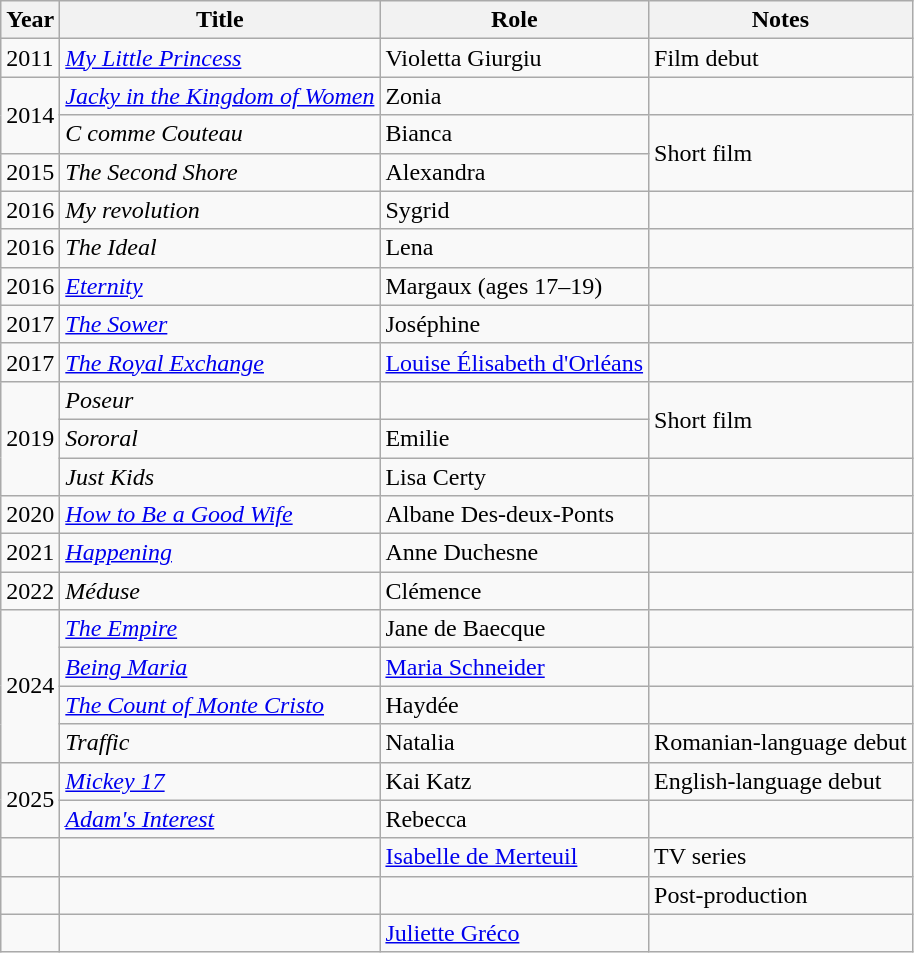<table class="wikitable sortable">
<tr>
<th>Year</th>
<th>Title</th>
<th>Role</th>
<th class="unsortable">Notes</th>
</tr>
<tr>
<td>2011</td>
<td><em><a href='#'>My Little Princess</a></em></td>
<td>Violetta Giurgiu</td>
<td>Film debut</td>
</tr>
<tr>
<td rowspan="2">2014</td>
<td><em><a href='#'>Jacky in the Kingdom of Women</a></em></td>
<td>Zonia</td>
<td></td>
</tr>
<tr>
<td><em>C comme Couteau</em></td>
<td>Bianca</td>
<td rowspan="2">Short film</td>
</tr>
<tr>
<td>2015</td>
<td><em>The Second Shore</em></td>
<td>Alexandra</td>
</tr>
<tr>
<td>2016</td>
<td><em>My revolution</em></td>
<td>Sygrid</td>
<td></td>
</tr>
<tr>
<td>2016</td>
<td><em>The Ideal</em></td>
<td>Lena</td>
<td></td>
</tr>
<tr>
<td>2016</td>
<td><em><a href='#'>Eternity</a></em></td>
<td>Margaux (ages 17–19)</td>
<td></td>
</tr>
<tr>
<td>2017</td>
<td><em><a href='#'>The Sower</a></em></td>
<td>Joséphine</td>
<td></td>
</tr>
<tr>
<td>2017</td>
<td><em><a href='#'>The Royal Exchange</a></em></td>
<td><a href='#'>Louise Élisabeth d'Orléans</a></td>
<td></td>
</tr>
<tr>
<td rowspan="3">2019</td>
<td><em>Poseur</em></td>
<td></td>
<td rowspan="2">Short film</td>
</tr>
<tr>
<td><em>Sororal</em></td>
<td>Emilie</td>
</tr>
<tr>
<td><em>Just Kids</em></td>
<td>Lisa Certy</td>
<td></td>
</tr>
<tr>
<td>2020</td>
<td><em><a href='#'>How to Be a Good Wife</a></em></td>
<td>Albane Des-deux-Ponts</td>
<td></td>
</tr>
<tr>
<td>2021</td>
<td><em><a href='#'>Happening</a></em></td>
<td>Anne Duchesne</td>
<td></td>
</tr>
<tr>
<td>2022</td>
<td><em>Méduse</em></td>
<td>Clémence</td>
<td></td>
</tr>
<tr>
<td rowspan="4">2024</td>
<td><em><a href='#'>The Empire</a></em></td>
<td>Jane de Baecque</td>
<td></td>
</tr>
<tr>
<td><em><a href='#'>Being Maria</a></em></td>
<td><a href='#'>Maria Schneider</a></td>
<td></td>
</tr>
<tr>
<td><em><a href='#'>The Count of Monte Cristo</a></em></td>
<td>Haydée</td>
<td></td>
</tr>
<tr>
<td><em>Traffic</em></td>
<td>Natalia</td>
<td>Romanian-language debut</td>
</tr>
<tr>
<td rowspan=2>2025</td>
<td><em><a href='#'>Mickey 17</a></em></td>
<td>Kai Katz</td>
<td>English-language debut</td>
</tr>
<tr>
<td><em><a href='#'>Adam's Interest</a></em></td>
<td>Rebecca</td>
<td></td>
</tr>
<tr>
<td></td>
<td></td>
<td><a href='#'>Isabelle de Merteuil</a></td>
<td>TV series</td>
</tr>
<tr>
<td></td>
<td></td>
<td></td>
<td>Post-production</td>
</tr>
<tr>
<td></td>
<td></td>
<td><a href='#'>Juliette Gréco</a></td>
<td></td>
</tr>
</table>
